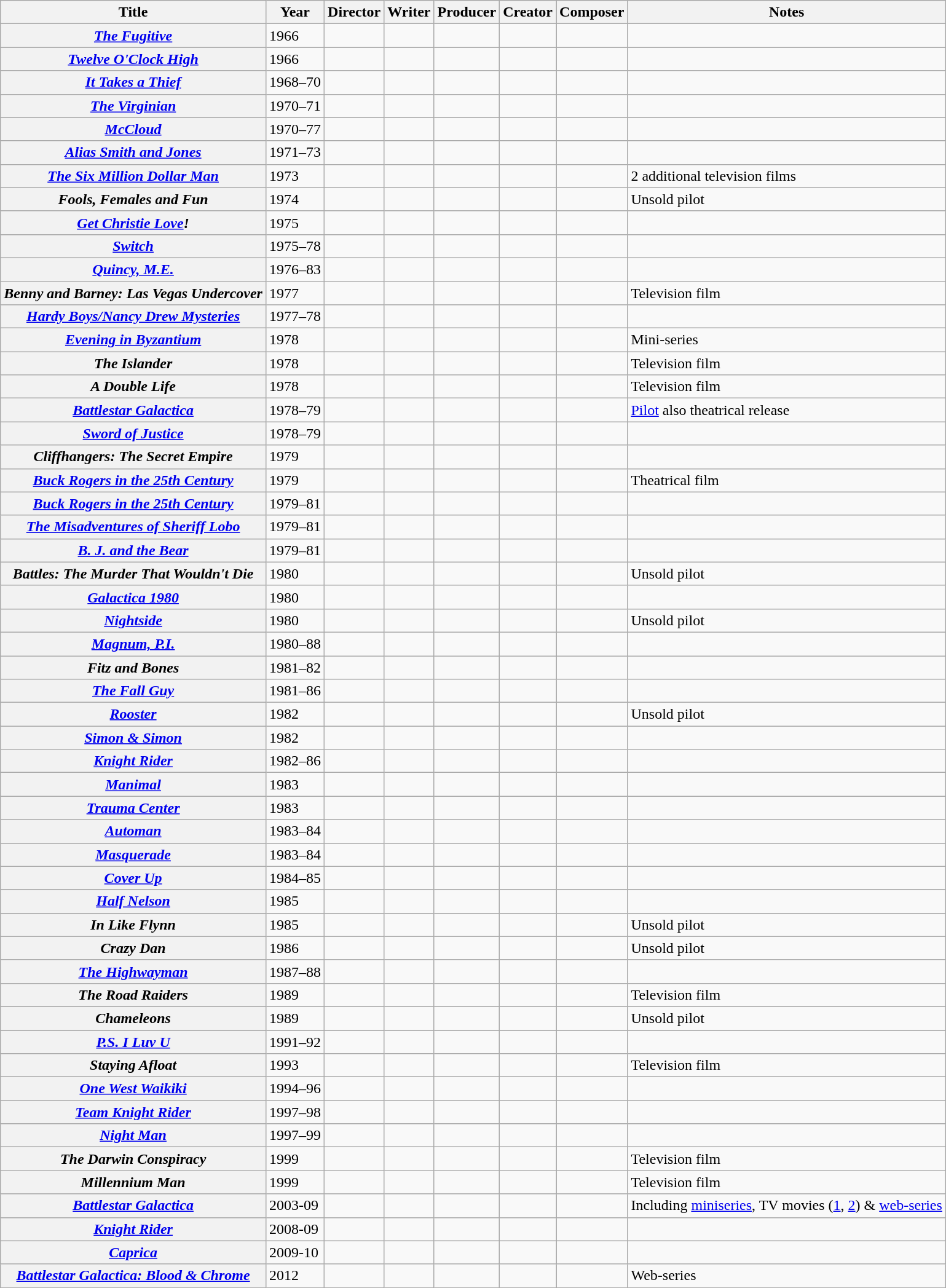<table class="wikitable plainrowheaders sortable">
<tr>
<th>Title</th>
<th>Year</th>
<th>Director</th>
<th>Writer</th>
<th>Producer</th>
<th>Creator</th>
<th>Composer</th>
<th>Notes</th>
</tr>
<tr>
<th scope="row"><em><a href='#'>The Fugitive</a></em></th>
<td>1966</td>
<td></td>
<td></td>
<td></td>
<td></td>
<td></td>
<td></td>
</tr>
<tr>
<th scope="row"><em><a href='#'>Twelve O'Clock High</a></em></th>
<td>1966</td>
<td></td>
<td></td>
<td></td>
<td></td>
<td></td>
<td></td>
</tr>
<tr>
<th scope="row"><em><a href='#'>It Takes a Thief</a></em></th>
<td>1968–70</td>
<td></td>
<td></td>
<td></td>
<td></td>
<td></td>
<td></td>
</tr>
<tr>
<th scope="row"><em><a href='#'>The Virginian</a></em></th>
<td>1970–71</td>
<td></td>
<td></td>
<td></td>
<td></td>
<td></td>
<td></td>
</tr>
<tr>
<th scope="row"><em><a href='#'>McCloud</a></em></th>
<td>1970–77</td>
<td></td>
<td></td>
<td></td>
<td></td>
<td></td>
<td></td>
</tr>
<tr>
<th scope="row"><em><a href='#'>Alias Smith and Jones</a></em></th>
<td>1971–73</td>
<td></td>
<td></td>
<td></td>
<td></td>
<td></td>
<td></td>
</tr>
<tr>
<th scope="row"><em><a href='#'>The Six Million Dollar Man</a></em></th>
<td>1973</td>
<td></td>
<td></td>
<td></td>
<td></td>
<td></td>
<td>2 additional television films</td>
</tr>
<tr>
<th scope="row"><em>Fools, Females and Fun</em></th>
<td>1974</td>
<td></td>
<td></td>
<td></td>
<td></td>
<td></td>
<td>Unsold pilot</td>
</tr>
<tr>
<th scope="row"><em><a href='#'>Get Christie Love</a>!</em></th>
<td>1975</td>
<td></td>
<td></td>
<td></td>
<td></td>
<td></td>
<td></td>
</tr>
<tr>
<th scope="row"><em><a href='#'>Switch</a></em></th>
<td>1975–78</td>
<td></td>
<td></td>
<td></td>
<td></td>
<td></td>
<td></td>
</tr>
<tr>
<th scope="row"><em><a href='#'>Quincy, M.E.</a></em></th>
<td>1976–83</td>
<td></td>
<td></td>
<td></td>
<td></td>
<td></td>
<td></td>
</tr>
<tr>
<th scope="row"><em>Benny and Barney: Las Vegas Undercover</em></th>
<td>1977</td>
<td></td>
<td></td>
<td></td>
<td></td>
<td></td>
<td>Television film</td>
</tr>
<tr>
<th scope="row"><em><a href='#'>Hardy Boys/Nancy Drew Mysteries</a></em></th>
<td>1977–78</td>
<td></td>
<td></td>
<td></td>
<td></td>
<td></td>
<td></td>
</tr>
<tr>
<th scope="row"><em><a href='#'>Evening in Byzantium</a></em></th>
<td>1978</td>
<td></td>
<td></td>
<td></td>
<td></td>
<td></td>
<td>Mini-series</td>
</tr>
<tr>
<th scope="row"><em>The Islander</em></th>
<td>1978</td>
<td></td>
<td></td>
<td></td>
<td></td>
<td></td>
<td>Television film</td>
</tr>
<tr>
<th scope="row"><em>A Double Life</em></th>
<td>1978</td>
<td></td>
<td></td>
<td></td>
<td></td>
<td></td>
<td>Television film</td>
</tr>
<tr>
<th scope="row"><em><a href='#'>Battlestar Galactica</a></em></th>
<td>1978–79</td>
<td></td>
<td></td>
<td></td>
<td></td>
<td></td>
<td><a href='#'>Pilot</a> also theatrical release</td>
</tr>
<tr>
<th scope="row"><em><a href='#'>Sword of Justice</a></em></th>
<td>1978–79</td>
<td></td>
<td></td>
<td></td>
<td></td>
<td></td>
<td></td>
</tr>
<tr>
<th scope="row"><em>Cliffhangers: The Secret Empire</em></th>
<td>1979</td>
<td></td>
<td></td>
<td></td>
<td></td>
<td></td>
<td></td>
</tr>
<tr>
<th scope="row"><em><a href='#'>Buck Rogers in the 25th Century</a></em></th>
<td>1979</td>
<td></td>
<td></td>
<td></td>
<td></td>
<td></td>
<td>Theatrical film</td>
</tr>
<tr>
<th scope="row"><em><a href='#'>Buck Rogers in the 25th Century</a></em></th>
<td>1979–81</td>
<td></td>
<td></td>
<td></td>
<td></td>
<td></td>
<td></td>
</tr>
<tr>
<th scope="row"><em><a href='#'>The Misadventures of Sheriff Lobo</a></em></th>
<td>1979–81</td>
<td></td>
<td></td>
<td></td>
<td></td>
<td></td>
<td></td>
</tr>
<tr>
<th scope="row"><em><a href='#'>B. J. and the Bear</a></em></th>
<td>1979–81</td>
<td></td>
<td></td>
<td></td>
<td></td>
<td></td>
<td></td>
</tr>
<tr>
<th scope="row"><em>Battles: The Murder That Wouldn't Die</em></th>
<td>1980</td>
<td></td>
<td></td>
<td></td>
<td></td>
<td></td>
<td>Unsold pilot</td>
</tr>
<tr>
<th scope="row"><em><a href='#'>Galactica 1980</a></em></th>
<td>1980</td>
<td></td>
<td></td>
<td></td>
<td></td>
<td></td>
<td></td>
</tr>
<tr>
<th scope="row"><em><a href='#'>Nightside</a></em></th>
<td>1980</td>
<td></td>
<td></td>
<td></td>
<td></td>
<td></td>
<td>Unsold pilot</td>
</tr>
<tr>
<th scope="row"><em><a href='#'>Magnum, P.I.</a></em></th>
<td>1980–88</td>
<td></td>
<td></td>
<td></td>
<td></td>
<td></td>
<td></td>
</tr>
<tr>
<th scope="row"><em>Fitz and Bones</em></th>
<td>1981–82</td>
<td></td>
<td></td>
<td></td>
<td></td>
<td></td>
<td></td>
</tr>
<tr>
<th scope="row"><em><a href='#'>The Fall Guy</a></em></th>
<td>1981–86</td>
<td></td>
<td></td>
<td></td>
<td></td>
<td></td>
<td></td>
</tr>
<tr>
<th scope="row"><em><a href='#'>Rooster</a></em></th>
<td>1982</td>
<td></td>
<td></td>
<td></td>
<td></td>
<td></td>
<td>Unsold pilot</td>
</tr>
<tr>
<th scope="row"><em><a href='#'>Simon & Simon</a></em></th>
<td>1982</td>
<td></td>
<td></td>
<td></td>
<td></td>
<td></td>
<td></td>
</tr>
<tr>
<th scope="row"><em><a href='#'>Knight Rider</a></em></th>
<td>1982–86</td>
<td></td>
<td></td>
<td></td>
<td></td>
<td></td>
<td></td>
</tr>
<tr>
<th scope="row"><em><a href='#'>Manimal</a></em></th>
<td>1983</td>
<td></td>
<td></td>
<td></td>
<td></td>
<td></td>
<td></td>
</tr>
<tr>
<th scope="row"><em><a href='#'>Trauma Center</a></em></th>
<td>1983</td>
<td></td>
<td></td>
<td></td>
<td></td>
<td></td>
<td></td>
</tr>
<tr>
<th scope="row"><em><a href='#'>Automan</a></em></th>
<td>1983–84</td>
<td></td>
<td></td>
<td></td>
<td></td>
<td></td>
<td></td>
</tr>
<tr>
<th scope="row"><em><a href='#'>Masquerade</a></em></th>
<td>1983–84</td>
<td></td>
<td></td>
<td></td>
<td></td>
<td></td>
<td></td>
</tr>
<tr>
<th scope="row"><em><a href='#'>Cover Up</a></em></th>
<td>1984–85</td>
<td></td>
<td></td>
<td></td>
<td></td>
<td></td>
<td></td>
</tr>
<tr>
<th scope="row"><em><a href='#'>Half Nelson</a></em></th>
<td>1985</td>
<td></td>
<td></td>
<td></td>
<td></td>
<td></td>
<td></td>
</tr>
<tr>
<th scope="row"><em>In Like Flynn</em></th>
<td>1985</td>
<td></td>
<td></td>
<td></td>
<td></td>
<td></td>
<td>Unsold pilot</td>
</tr>
<tr>
<th scope="row"><em>Crazy Dan</em></th>
<td>1986</td>
<td></td>
<td></td>
<td></td>
<td></td>
<td></td>
<td>Unsold pilot</td>
</tr>
<tr>
<th scope="row"><em><a href='#'>The Highwayman</a></em></th>
<td>1987–88</td>
<td></td>
<td></td>
<td></td>
<td></td>
<td></td>
<td></td>
</tr>
<tr>
<th scope="row"><em>The Road Raiders</em></th>
<td>1989</td>
<td></td>
<td></td>
<td></td>
<td></td>
<td></td>
<td>Television film</td>
</tr>
<tr>
<th scope="row"><em>Chameleons</em></th>
<td>1989</td>
<td></td>
<td></td>
<td></td>
<td></td>
<td></td>
<td>Unsold pilot</td>
</tr>
<tr>
<th scope="row"><em><a href='#'>P.S. I Luv U</a></em></th>
<td>1991–92</td>
<td></td>
<td></td>
<td></td>
<td></td>
<td></td>
<td></td>
</tr>
<tr>
<th scope="row"><em>Staying Afloat</em></th>
<td>1993</td>
<td></td>
<td></td>
<td></td>
<td></td>
<td></td>
<td>Television film</td>
</tr>
<tr>
<th scope="row"><em><a href='#'>One West Waikiki</a></em></th>
<td>1994–96</td>
<td></td>
<td></td>
<td></td>
<td></td>
<td></td>
<td></td>
</tr>
<tr>
<th scope="row"><em><a href='#'>Team Knight Rider</a></em></th>
<td>1997–98</td>
<td></td>
<td></td>
<td></td>
<td></td>
<td></td>
<td></td>
</tr>
<tr>
<th scope="row"><em><a href='#'>Night Man</a></em></th>
<td>1997–99</td>
<td></td>
<td></td>
<td></td>
<td></td>
<td></td>
<td></td>
</tr>
<tr>
<th scope="row"><em>The Darwin Conspiracy</em></th>
<td>1999</td>
<td></td>
<td></td>
<td></td>
<td></td>
<td></td>
<td>Television film</td>
</tr>
<tr>
<th scope="row"><em>Millennium Man</em></th>
<td>1999</td>
<td></td>
<td></td>
<td></td>
<td></td>
<td></td>
<td>Television film</td>
</tr>
<tr>
<th scope="row"><em><a href='#'>Battlestar Galactica</a></em></th>
<td>2003-09</td>
<td></td>
<td></td>
<td></td>
<td></td>
<td></td>
<td>Including <a href='#'>miniseries</a>, TV movies (<a href='#'>1</a>, <a href='#'>2</a>) & <a href='#'>web-series</a></td>
</tr>
<tr>
<th scope="row"><em><a href='#'>Knight Rider</a></em></th>
<td>2008-09</td>
<td></td>
<td></td>
<td></td>
<td></td>
<td></td>
<td></td>
</tr>
<tr>
<th scope="row"><em><a href='#'>Caprica</a></em></th>
<td>2009-10</td>
<td></td>
<td></td>
<td></td>
<td></td>
<td></td>
<td></td>
</tr>
<tr>
<th scope="row"><em><a href='#'>Battlestar Galactica: Blood & Chrome</a></em></th>
<td>2012</td>
<td></td>
<td></td>
<td></td>
<td></td>
<td></td>
<td>Web-series</td>
</tr>
</table>
